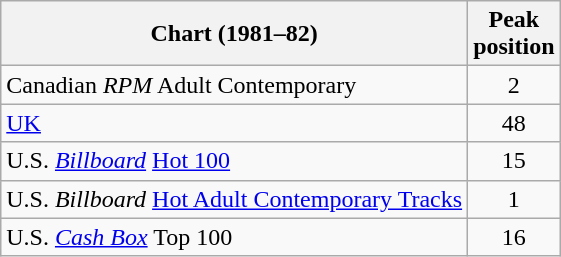<table class="wikitable sortable">
<tr>
<th align="left">Chart (1981–82)</th>
<th align="left">Peak<br>position</th>
</tr>
<tr>
<td>Canadian <em>RPM</em> Adult Contemporary</td>
<td style="text-align:center;">2</td>
</tr>
<tr>
<td align="left"><a href='#'>UK</a></td>
<td style="text-align:center;">48</td>
</tr>
<tr>
<td align="left">U.S. <em><a href='#'>Billboard</a></em> <a href='#'>Hot 100</a></td>
<td style="text-align:center;">15</td>
</tr>
<tr>
<td align="left">U.S. <em>Billboard</em> <a href='#'>Hot Adult Contemporary Tracks</a></td>
<td style="text-align:center;">1</td>
</tr>
<tr>
<td align="left">U.S. <em><a href='#'>Cash Box</a></em> Top 100</td>
<td style="text-align:center;">16</td>
</tr>
</table>
